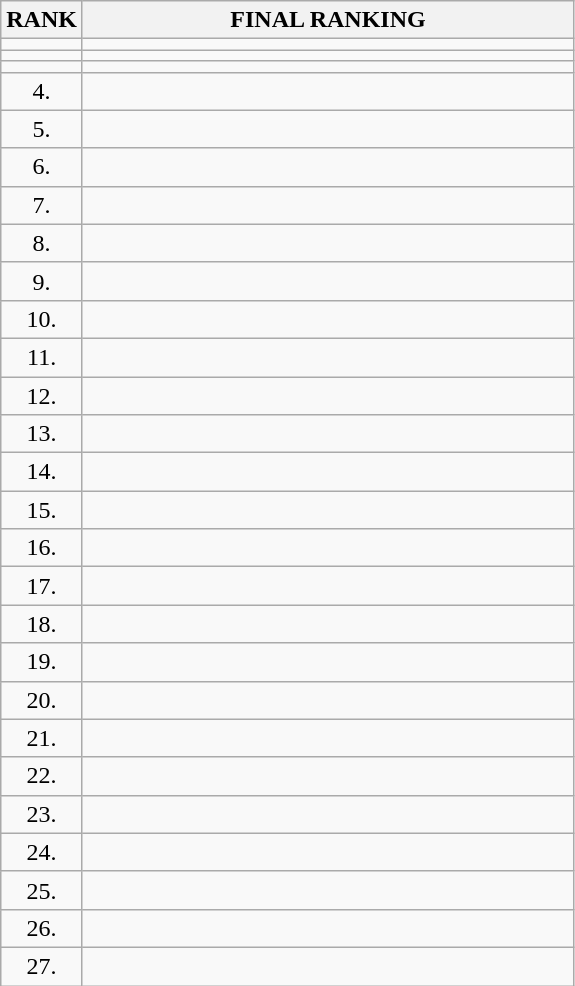<table class="wikitable">
<tr>
<th>RANK</th>
<th style="width: 20em">FINAL RANKING</th>
</tr>
<tr>
<td align="center"></td>
<td></td>
</tr>
<tr>
<td align="center"></td>
<td></td>
</tr>
<tr>
<td align="center"></td>
<td></td>
</tr>
<tr>
<td align="center">4.</td>
<td></td>
</tr>
<tr>
<td align="center">5.</td>
<td></td>
</tr>
<tr>
<td align="center">6.</td>
<td></td>
</tr>
<tr>
<td align="center">7.</td>
<td></td>
</tr>
<tr>
<td align="center">8.</td>
<td></td>
</tr>
<tr>
<td align="center">9.</td>
<td></td>
</tr>
<tr>
<td align="center">10.</td>
<td></td>
</tr>
<tr>
<td align="center">11.</td>
<td></td>
</tr>
<tr>
<td align="center">12.</td>
<td></td>
</tr>
<tr>
<td align="center">13.</td>
<td></td>
</tr>
<tr>
<td align="center">14.</td>
<td></td>
</tr>
<tr>
<td align="center">15.</td>
<td></td>
</tr>
<tr>
<td align="center">16.</td>
<td></td>
</tr>
<tr>
<td align="center">17.</td>
<td></td>
</tr>
<tr>
<td align="center">18.</td>
<td></td>
</tr>
<tr>
<td align="center">19.</td>
<td></td>
</tr>
<tr>
<td align="center">20.</td>
<td></td>
</tr>
<tr>
<td align="center">21.</td>
<td></td>
</tr>
<tr>
<td align="center">22.</td>
<td></td>
</tr>
<tr>
<td align="center">23.</td>
<td></td>
</tr>
<tr>
<td align="center">24.</td>
<td></td>
</tr>
<tr>
<td align="center">25.</td>
<td></td>
</tr>
<tr>
<td align="center">26.</td>
<td></td>
</tr>
<tr>
<td align="center">27.</td>
<td></td>
</tr>
</table>
